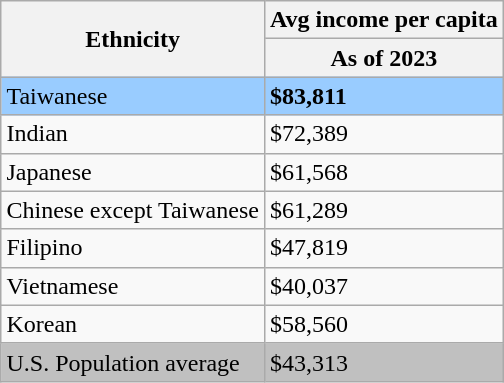<table class="wikitable" align=right>
<tr>
<th rowspan="2">Ethnicity</th>
<th>Avg income per capita</th>
</tr>
<tr>
<th>As of 2023</th>
</tr>
<tr>
<td style="background: #99CCFF">Taiwanese</td>
<td style="background: #99CCFF"><strong>$83,811</strong></td>
</tr>
<tr>
<td>Indian</td>
<td>$72,389</td>
</tr>
<tr>
<td>Japanese</td>
<td>$61,568</td>
</tr>
<tr>
<td>Chinese except Taiwanese</td>
<td>$61,289</td>
</tr>
<tr>
<td>Filipino</td>
<td>$47,819</td>
</tr>
<tr>
<td>Vietnamese</td>
<td>$40,037</td>
</tr>
<tr>
<td>Korean</td>
<td>$58,560</td>
</tr>
<tr>
<td style="background: silver">U.S. Population average</td>
<td style="background: silver">$43,313</td>
</tr>
</table>
